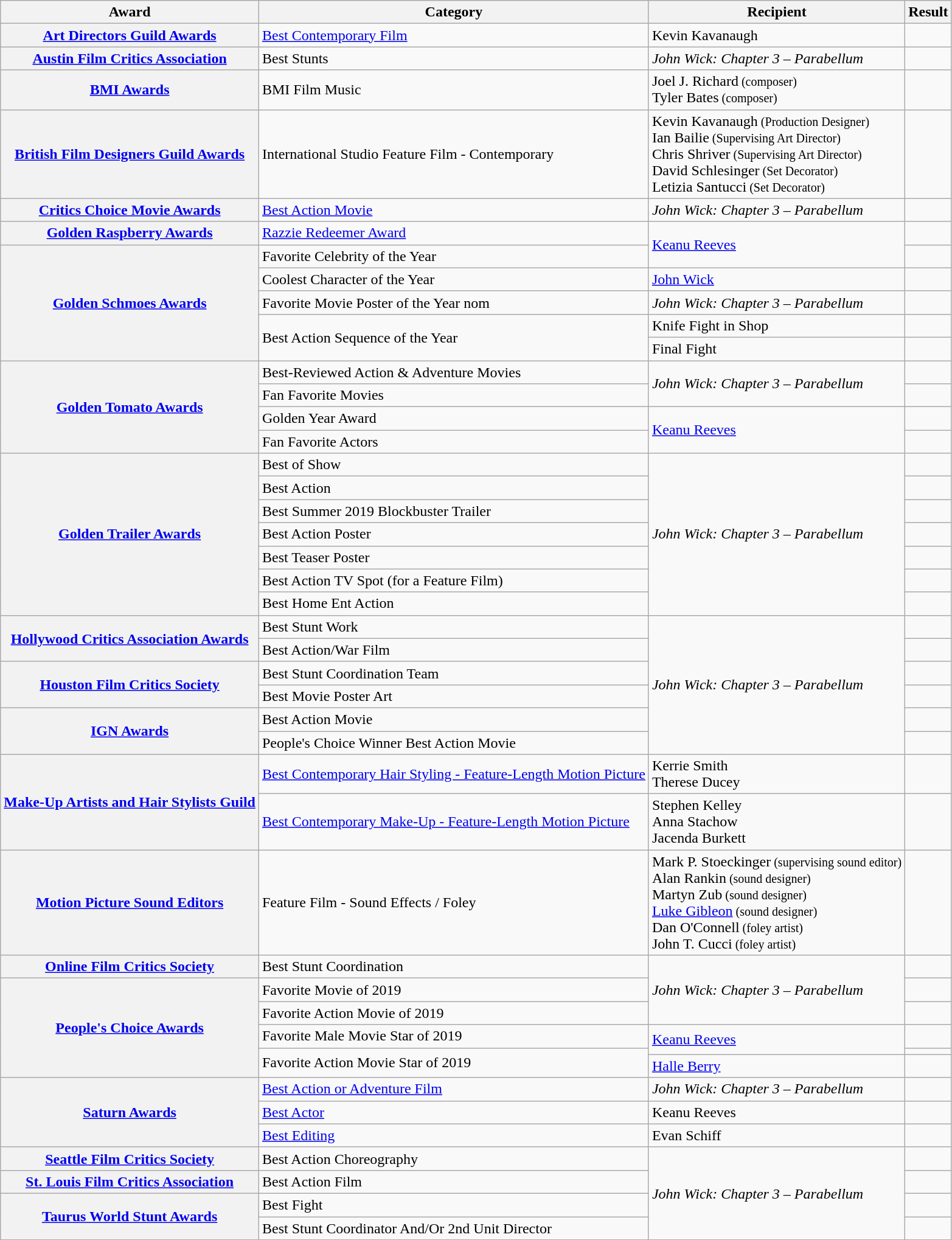<table class="wikitable plainrowheaders sortable">
<tr>
<th scope="col">Award</th>
<th scope="col">Category</th>
<th scope="col">Recipient</th>
<th scope="col">Result</th>
</tr>
<tr>
<th scope="row"><a href='#'>Art Directors Guild Awards</a></th>
<td><a href='#'>Best Contemporary Film</a></td>
<td>Kevin Kavanaugh</td>
<td></td>
</tr>
<tr>
<th scope="row"><a href='#'>Austin Film Critics Association</a></th>
<td>Best Stunts</td>
<td><em>John Wick: Chapter 3 – Parabellum</em></td>
<td></td>
</tr>
<tr>
<th scope="row"><a href='#'>BMI Awards</a></th>
<td>BMI Film Music</td>
<td>Joel J. Richard<small> (composer)</small> <br>Tyler Bates<small> (composer)</small></td>
<td></td>
</tr>
<tr>
<th scope="row"><a href='#'>British Film Designers Guild Awards</a></th>
<td>International Studio Feature Film - Contemporary</td>
<td>Kevin Kavanaugh<small> (Production Designer)</small> <br>Ian Bailie<small> (Supervising Art Director)</small> <br>Chris Shriver<small> (Supervising Art Director)</small> <br>David Schlesinger<small> (Set Decorator)</small> <br>Letizia Santucci<small> (Set Decorator)</small></td>
<td></td>
</tr>
<tr>
<th scope="row"><a href='#'>Critics Choice Movie Awards</a></th>
<td><a href='#'>Best Action Movie</a></td>
<td><em>John Wick: Chapter 3 – Parabellum</em></td>
<td></td>
</tr>
<tr>
<th scope="row"><a href='#'>Golden Raspberry Awards</a></th>
<td><a href='#'>Razzie Redeemer Award</a></td>
<td rowspan="2"><a href='#'>Keanu Reeves</a></td>
<td></td>
</tr>
<tr>
<th rowspan="5" scope="row"><a href='#'>Golden Schmoes Awards</a></th>
<td>Favorite Celebrity of the Year</td>
<td></td>
</tr>
<tr>
<td>Coolest Character of the Year</td>
<td><a href='#'>John Wick</a></td>
<td></td>
</tr>
<tr>
<td>Favorite Movie Poster of the Year nom</td>
<td><em>John Wick: Chapter 3 – Parabellum</em></td>
<td></td>
</tr>
<tr>
<td rowspan="2">Best Action Sequence of the Year</td>
<td>Knife Fight in Shop</td>
<td></td>
</tr>
<tr>
<td>Final Fight</td>
<td></td>
</tr>
<tr>
<th rowspan="4" scope="row"><a href='#'>Golden Tomato Awards</a></th>
<td>Best-Reviewed Action & Adventure Movies</td>
<td rowspan="2"><em>John Wick: Chapter 3 – Parabellum</em></td>
<td></td>
</tr>
<tr>
<td>Fan Favorite Movies</td>
<td></td>
</tr>
<tr>
<td>Golden Year Award</td>
<td rowspan="2"><a href='#'>Keanu Reeves</a></td>
<td></td>
</tr>
<tr>
<td>Fan Favorite Actors</td>
<td></td>
</tr>
<tr>
<th scope="row" rowspan="7"><a href='#'>Golden Trailer Awards</a></th>
<td>Best of Show</td>
<td rowspan="7"><em>John Wick: Chapter 3 – Parabellum</em></td>
<td></td>
</tr>
<tr>
<td>Best Action</td>
<td></td>
</tr>
<tr>
<td>Best Summer 2019 Blockbuster Trailer</td>
<td></td>
</tr>
<tr>
<td>Best Action Poster</td>
<td></td>
</tr>
<tr>
<td>Best Teaser Poster</td>
<td></td>
</tr>
<tr>
<td>Best Action TV Spot (for a Feature Film)</td>
<td></td>
</tr>
<tr>
<td>Best Home Ent Action</td>
<td></td>
</tr>
<tr>
<th scope="row" rowspan="2"><a href='#'>Hollywood Critics Association Awards</a></th>
<td>Best Stunt Work</td>
<td rowspan="6"><em>John Wick: Chapter 3 – Parabellum</em></td>
<td></td>
</tr>
<tr>
<td>Best Action/War Film</td>
<td></td>
</tr>
<tr>
<th scope="row" rowspan="2"><a href='#'>Houston Film Critics Society</a></th>
<td>Best Stunt Coordination Team</td>
<td></td>
</tr>
<tr>
<td>Best Movie Poster Art</td>
<td></td>
</tr>
<tr>
<th scope="row" rowspan="2"><a href='#'>IGN Awards</a></th>
<td>Best Action Movie</td>
<td></td>
</tr>
<tr>
<td>People's Choice Winner Best Action Movie</td>
<td></td>
</tr>
<tr>
<th scope="row" rowspan="2"><a href='#'>Make-Up Artists and Hair Stylists Guild</a></th>
<td><a href='#'>Best Contemporary Hair Styling - Feature-Length Motion Picture</a></td>
<td>Kerrie Smith<br> Therese Ducey</td>
<td></td>
</tr>
<tr>
<td><a href='#'>Best Contemporary Make-Up - Feature-Length Motion Picture</a></td>
<td>Stephen Kelley<br> Anna Stachow<br> Jacenda Burkett</td>
<td></td>
</tr>
<tr>
<th scope="row"><a href='#'>Motion Picture Sound Editors</a></th>
<td>Feature Film - Sound Effects / Foley</td>
<td>Mark P. Stoeckinger<small> (supervising sound editor)</small> <br>Alan Rankin<small> (sound designer)</small> <br>Martyn Zub<small> (sound designer)</small> <br><a href='#'>Luke Gibleon</a><small> (sound designer)</small> <br>Dan O'Connell<small> (foley artist)</small> <br>John T. Cucci<small> (foley artist)</small></td>
<td></td>
</tr>
<tr>
<th scope="row"><a href='#'>Online Film Critics Society</a></th>
<td>Best Stunt Coordination</td>
<td rowspan="3"><em>John Wick: Chapter 3 – Parabellum</em></td>
<td></td>
</tr>
<tr>
<th scope="row" rowspan="5"><a href='#'>People's Choice Awards</a></th>
<td>Favorite Movie of 2019</td>
<td></td>
</tr>
<tr>
<td>Favorite Action Movie of 2019</td>
<td></td>
</tr>
<tr>
<td>Favorite Male Movie Star of 2019</td>
<td rowspan="2"><a href='#'>Keanu Reeves</a></td>
<td></td>
</tr>
<tr>
<td rowspan="2">Favorite Action Movie Star of 2019</td>
<td></td>
</tr>
<tr>
<td><a href='#'>Halle Berry</a></td>
<td></td>
</tr>
<tr>
<th scope="row" rowspan="3"><a href='#'>Saturn Awards</a></th>
<td><a href='#'>Best Action or Adventure Film</a></td>
<td><em>John Wick: Chapter 3 – Parabellum</em></td>
<td></td>
</tr>
<tr>
<td><a href='#'>Best Actor</a></td>
<td>Keanu Reeves</td>
<td></td>
</tr>
<tr>
<td><a href='#'>Best Editing</a></td>
<td>Evan Schiff</td>
<td></td>
</tr>
<tr>
<th scope="row"><a href='#'>Seattle Film Critics Society</a></th>
<td>Best Action Choreography</td>
<td rowspan="4"><em>John Wick: Chapter 3 – Parabellum</em></td>
<td></td>
</tr>
<tr>
<th scope="row"><a href='#'>St. Louis Film Critics Association</a></th>
<td>Best Action Film</td>
<td></td>
</tr>
<tr>
<th scope="row" rowspan="2"><a href='#'>Taurus World Stunt Awards</a></th>
<td>Best Fight</td>
<td></td>
</tr>
<tr>
<td>Best Stunt Coordinator And/Or 2nd Unit Director</td>
<td></td>
</tr>
</table>
